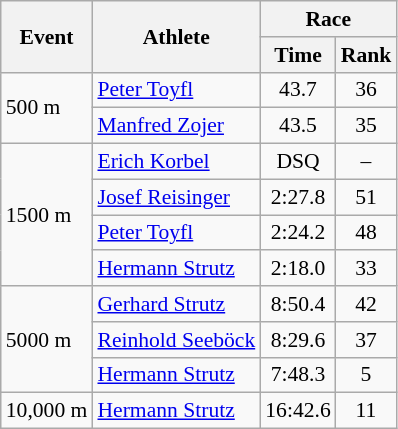<table class="wikitable" border="1" style="font-size:90%">
<tr>
<th rowspan=2>Event</th>
<th rowspan=2>Athlete</th>
<th colspan=2>Race</th>
</tr>
<tr>
<th>Time</th>
<th>Rank</th>
</tr>
<tr>
<td rowspan=2>500 m</td>
<td><a href='#'>Peter Toyfl</a></td>
<td align=center>43.7</td>
<td align=center>36</td>
</tr>
<tr>
<td><a href='#'>Manfred Zojer</a></td>
<td align=center>43.5</td>
<td align=center>35</td>
</tr>
<tr>
<td rowspan=4>1500 m</td>
<td><a href='#'>Erich Korbel</a></td>
<td align=center>DSQ</td>
<td align=center>–</td>
</tr>
<tr>
<td><a href='#'>Josef Reisinger</a></td>
<td align=center>2:27.8</td>
<td align=center>51</td>
</tr>
<tr>
<td><a href='#'>Peter Toyfl</a></td>
<td align=center>2:24.2</td>
<td align=center>48</td>
</tr>
<tr>
<td><a href='#'>Hermann Strutz</a></td>
<td align=center>2:18.0</td>
<td align=center>33</td>
</tr>
<tr>
<td rowspan=3>5000 m</td>
<td><a href='#'>Gerhard Strutz</a></td>
<td align=center>8:50.4</td>
<td align=center>42</td>
</tr>
<tr>
<td><a href='#'>Reinhold Seeböck</a></td>
<td align=center>8:29.6</td>
<td align=center>37</td>
</tr>
<tr>
<td><a href='#'>Hermann Strutz</a></td>
<td align=center>7:48.3</td>
<td align=center>5</td>
</tr>
<tr>
<td>10,000 m</td>
<td><a href='#'>Hermann Strutz</a></td>
<td align=center>16:42.6</td>
<td align=center>11</td>
</tr>
</table>
